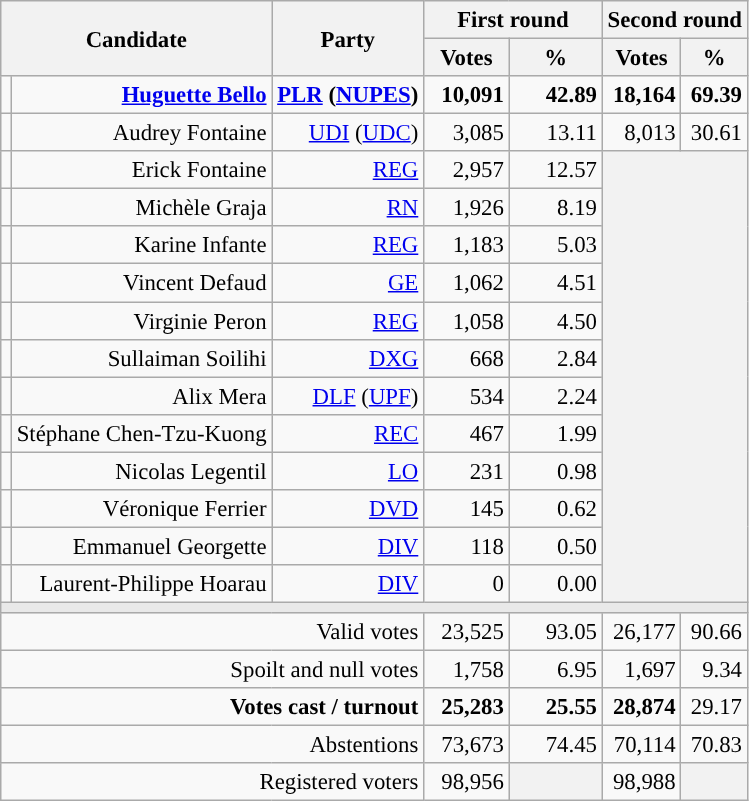<table class="wikitable" style="text-align:right;font-size:95%;">
<tr>
<th colspan="2" rowspan="2">Candidate</th>
<th colspan="1" rowspan="2">Party</th>
<th colspan="2">First round</th>
<th colspan="2">Second round</th>
</tr>
<tr>
<th style="width:50px;">Votes</th>
<th style="width:55px;">%</th>
<th>Votes</th>
<th>%</th>
</tr>
<tr>
<td style="color:inherit;background-color:"></td>
<td><strong><a href='#'>Huguette Bello</a></strong></td>
<td><strong><a href='#'>PLR</a> (<a href='#'>NUPES</a>)</strong></td>
<td><strong>10,091</strong></td>
<td><strong>42.89</strong></td>
<td><strong>18,164</strong></td>
<td><strong>69.39</strong></td>
</tr>
<tr>
<td style="color:inherit;background-color:"></td>
<td>Audrey Fontaine</td>
<td><a href='#'>UDI</a> (<a href='#'>UDC</a>)</td>
<td>3,085</td>
<td>13.11</td>
<td>8,013</td>
<td>30.61</td>
</tr>
<tr>
<td style="color:inherit;background-color:"></td>
<td>Erick Fontaine</td>
<td><a href='#'>REG</a></td>
<td>2,957</td>
<td>12.57</td>
<th colspan="2" rowspan="12"></th>
</tr>
<tr>
<td style="color:inherit;background-color:"></td>
<td>Michèle Graja</td>
<td><a href='#'>RN</a></td>
<td>1,926</td>
<td>8.19</td>
</tr>
<tr>
<td style="color:inherit;background-color:"></td>
<td>Karine Infante</td>
<td><a href='#'>REG</a></td>
<td>1,183</td>
<td>5.03</td>
</tr>
<tr>
<td style="color:inherit;background-color:"></td>
<td>Vincent Defaud</td>
<td><a href='#'>GE</a></td>
<td>1,062</td>
<td>4.51</td>
</tr>
<tr>
<td style="color:inherit;background-color:"></td>
<td>Virginie Peron</td>
<td><a href='#'>REG</a></td>
<td>1,058</td>
<td>4.50</td>
</tr>
<tr>
<td style="color:inherit;background-color:"></td>
<td>Sullaiman Soilihi</td>
<td><a href='#'>DXG</a></td>
<td>668</td>
<td>2.84</td>
</tr>
<tr>
<td style="color:inherit;background-color:"></td>
<td>Alix Mera</td>
<td><a href='#'>DLF</a> (<a href='#'>UPF</a>)</td>
<td>534</td>
<td>2.24</td>
</tr>
<tr>
<td style="color:inherit;background-color:"></td>
<td>Stéphane Chen-Tzu-Kuong</td>
<td><a href='#'>REC</a></td>
<td>467</td>
<td>1.99</td>
</tr>
<tr>
<td style="color:inherit;background-color:"></td>
<td>Nicolas Legentil</td>
<td><a href='#'>LO</a></td>
<td>231</td>
<td>0.98</td>
</tr>
<tr>
<td style="color:inherit;background-color:"></td>
<td>Véronique Ferrier</td>
<td><a href='#'>DVD</a></td>
<td>145</td>
<td>0.62</td>
</tr>
<tr>
<td style="color:inherit;background-color:"></td>
<td>Emmanuel Georgette</td>
<td><a href='#'>DIV</a></td>
<td>118</td>
<td>0.50</td>
</tr>
<tr>
<td style="color:inherit;background-color:"></td>
<td>Laurent-Philippe Hoarau</td>
<td><a href='#'>DIV</a></td>
<td>0</td>
<td>0.00</td>
</tr>
<tr>
<td colspan="7" style="background-color:#E9E9E9;"></td>
</tr>
<tr>
<td colspan="3">Valid votes</td>
<td>23,525</td>
<td>93.05</td>
<td>26,177</td>
<td>90.66</td>
</tr>
<tr>
<td colspan="3">Spoilt and null votes</td>
<td>1,758</td>
<td>6.95</td>
<td>1,697</td>
<td>9.34</td>
</tr>
<tr>
<td colspan="3"><strong>Votes cast / turnout</strong></td>
<td><strong>25,283</strong></td>
<td><strong>25.55</strong></td>
<td><strong>28,874</strong></td>
<td>29.17</td>
</tr>
<tr>
<td colspan="3">Abstentions</td>
<td>73,673</td>
<td>74.45</td>
<td>70,114</td>
<td>70.83</td>
</tr>
<tr>
<td colspan="3">Registered voters</td>
<td>98,956</td>
<th></th>
<td>98,988</td>
<th></th>
</tr>
</table>
